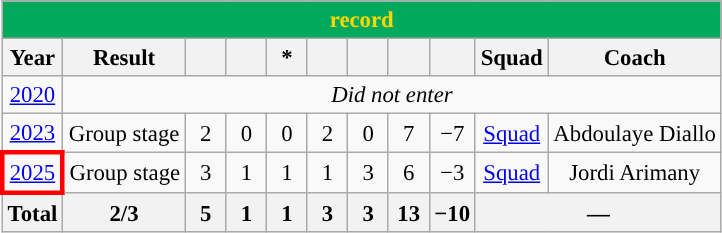<table class="wikitable mw-collapsible" style="text-align: center;font-size:95%;">
<tr>
<th colspan="11" style="background: #00A95C; color: #FFD700;"><a href='#'></a> record</th>
</tr>
<tr>
<th>Year</th>
<th>Result</th>
<th width=20></th>
<th width=20></th>
<th width=20>*</th>
<th width=20></th>
<th width=20></th>
<th width=20></th>
<th width=20></th>
<th>Squad</th>
<th>Coach</th>
</tr>
<tr>
<td> <a href='#'>2020</a></td>
<td colspan=10><em>Did not enter</em></td>
</tr>
<tr>
<td> <a href='#'>2023</a></td>
<td>Group stage</td>
<td>2</td>
<td>0</td>
<td>0</td>
<td>2</td>
<td>0</td>
<td>7</td>
<td>−7</td>
<td><a href='#'>Squad</a></td>
<td>Abdoulaye Diallo</td>
</tr>
<tr>
<td style="border: 3px solid red"> <a href='#'>2025</a></td>
<td>Group stage</td>
<td>3</td>
<td>1</td>
<td>1</td>
<td>1</td>
<td>3</td>
<td>6</td>
<td>−3</td>
<td><a href='#'>Squad</a></td>
<td> Jordi Arimany</td>
</tr>
<tr>
<th>Total</th>
<th>2/3</th>
<th>5</th>
<th>1</th>
<th>1</th>
<th>3</th>
<th>3</th>
<th>13</th>
<th>−10</th>
<th colspan=2>—</th>
</tr>
</table>
